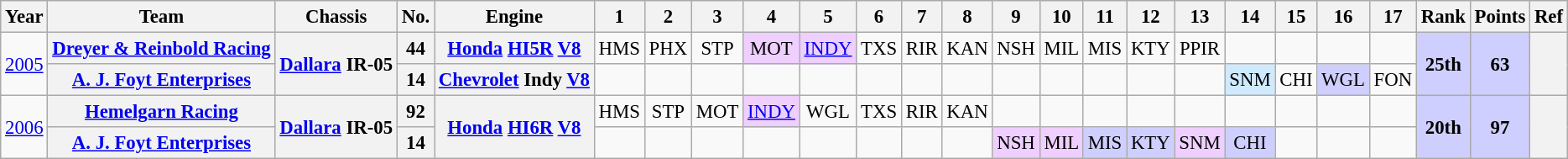<table class="wikitable" style="text-align:center; font-size:95%">
<tr>
<th>Year</th>
<th>Team</th>
<th>Chassis</th>
<th>No.</th>
<th>Engine</th>
<th>1</th>
<th>2</th>
<th>3</th>
<th>4</th>
<th>5</th>
<th>6</th>
<th>7</th>
<th>8</th>
<th>9</th>
<th>10</th>
<th>11</th>
<th>12</th>
<th>13</th>
<th>14</th>
<th>15</th>
<th>16</th>
<th>17</th>
<th>Rank</th>
<th>Points</th>
<th>Ref</th>
</tr>
<tr>
<td rowspan=2><a href='#'>2005</a></td>
<th><a href='#'>Dreyer & Reinbold Racing</a></th>
<th rowspan=2><a href='#'>Dallara</a> IR-05</th>
<th>44</th>
<th><a href='#'>Honda</a> <a href='#'>HI5R</a> <a href='#'>V8</a></th>
<td>HMS</td>
<td>PHX</td>
<td>STP</td>
<td style="background:#EFCFFF;">MOT<br></td>
<td style="background:#EFCFFF;"><a href='#'>INDY</a><br></td>
<td>TXS</td>
<td>RIR</td>
<td>KAN</td>
<td>NSH</td>
<td>MIL</td>
<td>MIS</td>
<td>KTY</td>
<td>PPIR</td>
<td></td>
<td></td>
<td></td>
<td></td>
<th rowspan=2 style="background:#CFCFFF;"><strong>25th</strong></th>
<th rowspan=2 style="background:#CFCFFF;"><strong>63</strong></th>
<th rowspan=2></th>
</tr>
<tr>
<th><a href='#'>A. J. Foyt Enterprises</a></th>
<th>14</th>
<th><a href='#'>Chevrolet</a> Indy <a href='#'>V8</a></th>
<td></td>
<td></td>
<td></td>
<td></td>
<td></td>
<td></td>
<td></td>
<td></td>
<td></td>
<td></td>
<td></td>
<td></td>
<td></td>
<td style="background:#CFEAFF;">SNM<br></td>
<td>CHI</td>
<td style="background:#CFCFFF;">WGL<br></td>
<td>FON</td>
</tr>
<tr>
<td rowspan=2><a href='#'>2006</a></td>
<th><a href='#'>Hemelgarn Racing</a></th>
<th rowspan=2><a href='#'>Dallara</a> IR-05</th>
<th>92</th>
<th rowspan=2><a href='#'>Honda</a> <a href='#'>HI6R</a> <a href='#'>V8</a></th>
<td>HMS</td>
<td>STP</td>
<td>MOT</td>
<td style="background:#EFCFFF;"><a href='#'>INDY</a><br></td>
<td>WGL</td>
<td>TXS</td>
<td>RIR</td>
<td>KAN</td>
<td></td>
<td></td>
<td></td>
<td></td>
<td></td>
<td></td>
<td></td>
<td></td>
<td></td>
<th rowspan=2 style="background:#CFCFFF;"><strong>20th</strong></th>
<th rowspan=2 style="background:#CFCFFF;"><strong>97</strong></th>
<th rowspan=2></th>
</tr>
<tr>
<th><a href='#'>A. J. Foyt Enterprises</a></th>
<th>14</th>
<td></td>
<td></td>
<td></td>
<td></td>
<td></td>
<td></td>
<td></td>
<td></td>
<td style="background:#EFCFFF;">NSH<br></td>
<td style="background:#EFCFFF;">MIL<br></td>
<td style="background:#CFCFFF;">MIS<br></td>
<td style="background:#CFCFFF;">KTY<br></td>
<td style="background:#EFCFFF;">SNM<br></td>
<td style="background:#CFCFFF;">CHI<br></td>
<td></td>
<td></td>
<td></td>
</tr>
</table>
